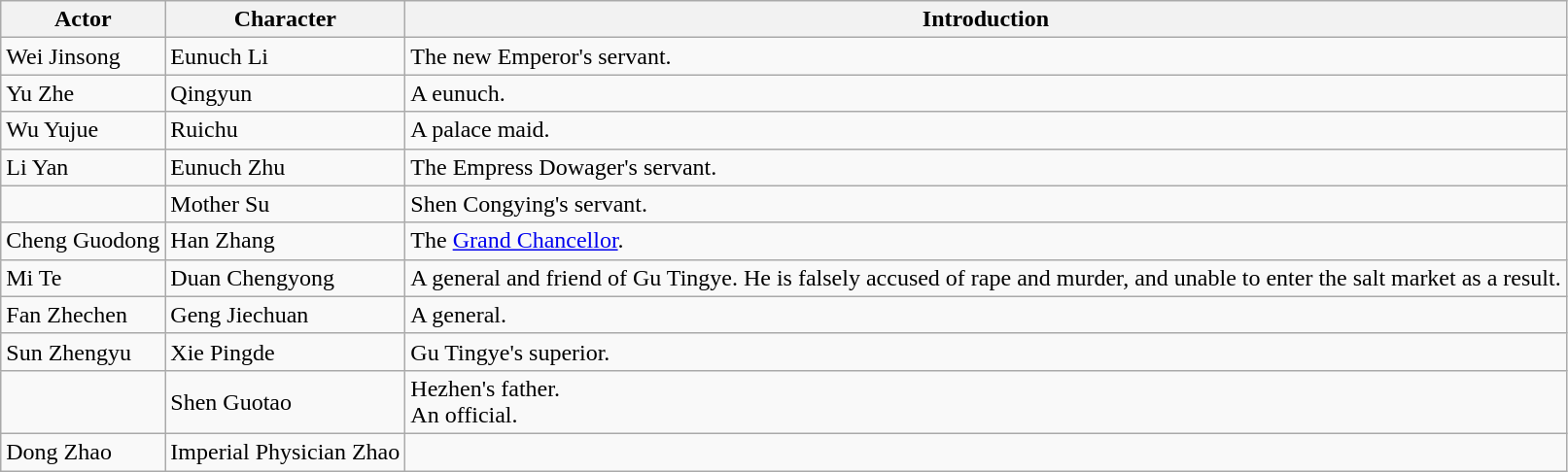<table class="wikitable">
<tr>
<th>Actor</th>
<th>Character</th>
<th>Introduction</th>
</tr>
<tr>
<td>Wei Jinsong</td>
<td>Eunuch Li</td>
<td>The new Emperor's servant.</td>
</tr>
<tr>
<td>Yu Zhe</td>
<td>Qingyun</td>
<td>A eunuch.</td>
</tr>
<tr>
<td>Wu Yujue</td>
<td>Ruichu</td>
<td>A palace maid.</td>
</tr>
<tr>
<td>Li Yan</td>
<td>Eunuch Zhu</td>
<td>The Empress Dowager's servant.</td>
</tr>
<tr>
<td></td>
<td>Mother Su</td>
<td>Shen Congying's servant.</td>
</tr>
<tr>
<td>Cheng Guodong</td>
<td>Han Zhang</td>
<td>The <a href='#'>Grand Chancellor</a>.</td>
</tr>
<tr>
<td>Mi Te</td>
<td>Duan Chengyong</td>
<td>A general and friend of Gu Tingye. He is falsely accused of rape and murder, and unable to enter the salt market as a result.</td>
</tr>
<tr>
<td>Fan Zhechen</td>
<td>Geng Jiechuan</td>
<td>A general.</td>
</tr>
<tr>
<td>Sun Zhengyu</td>
<td>Xie Pingde</td>
<td>Gu Tingye's superior.</td>
</tr>
<tr>
<td></td>
<td>Shen Guotao</td>
<td>Hezhen's father.<br> An official.</td>
</tr>
<tr>
<td>Dong Zhao</td>
<td>Imperial Physician Zhao</td>
<td></td>
</tr>
</table>
